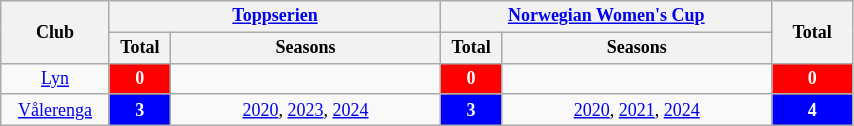<table class="wikitable" style="text-align: center; font-size: 12px; width:45%;">
<tr>
<th rowspan="2" style="width:4%;">Club</th>
<th colspan="2" style="width:25%;"><a href='#'>Toppserien</a></th>
<th colspan="2" style="width:25%;"><a href='#'>Norwegian Women's Cup</a></th>
<th rowspan="2" style="width:5%;">Total</th>
</tr>
<tr>
<th style="width:2%;">Total</th>
<th style="width:18%;">Seasons</th>
<th style="width:2%;">Total</th>
<th style="width:18%;">Seasons</th>
</tr>
<tr>
<td> <a href='#'>Lyn</a></td>
<td style="background-color:red;color:white;"><strong>0</strong></td>
<td></td>
<td style="background-color:red;color:white;"><strong>0</strong></td>
<td></td>
<td style="background-color:red;color:white;"><strong>0</strong></td>
</tr>
<tr>
<td> <a href='#'>Vålerenga</a></td>
<td style="background-color:#0000FF;color:white;"><strong>3</strong></td>
<td> <a href='#'>2020</a>, <a href='#'>2023</a>, <a href='#'>2024</a></td>
<td style="background-color:#0000FF;color:white;"><strong>3</strong></td>
<td> <a href='#'>2020</a>, <a href='#'>2021</a>, <a href='#'>2024</a></td>
<td style="background-color:#0000FF;color:white;"><strong>4</strong></td>
</tr>
</table>
